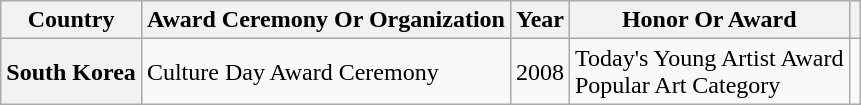<table class="wikitable plainrowheaders sortable">
<tr>
<th scope="col">Country</th>
<th scope="col">Award Ceremony Or Organization</th>
<th scope="col">Year</th>
<th scope="col">Honor Or Award</th>
<th scope="col" class="unsortable"></th>
</tr>
<tr>
<th scope="row">South Korea</th>
<td>Culture Day Award Ceremony</td>
<td>2008</td>
<td>Today's Young Artist Award<br>Popular Art Category</td>
<td style="text-align:center"></td>
</tr>
</table>
